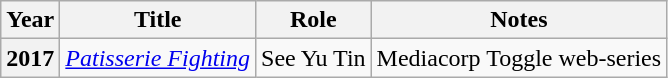<table class="wikitable sortable">
<tr>
<th>Year</th>
<th>Title</th>
<th>Role</th>
<th class="unsortable">Notes</th>
</tr>
<tr>
<th>2017</th>
<td><em><a href='#'>Patisserie Fighting</a></em></td>
<td>See Yu Tin</td>
<td>Mediacorp Toggle web-series</td>
</tr>
</table>
